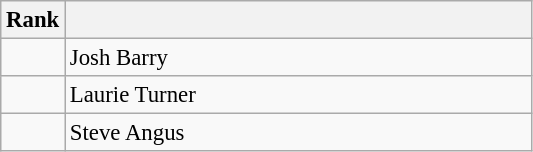<table class="wikitable" style="font-size:95%;">
<tr>
<th>Rank</th>
<th align="left" style="width: 20em"></th>
</tr>
<tr>
<td align="center"></td>
<td> Josh Barry</td>
</tr>
<tr>
<td align="center"></td>
<td> Laurie Turner</td>
</tr>
<tr>
<td align="center"></td>
<td> Steve Angus</td>
</tr>
</table>
